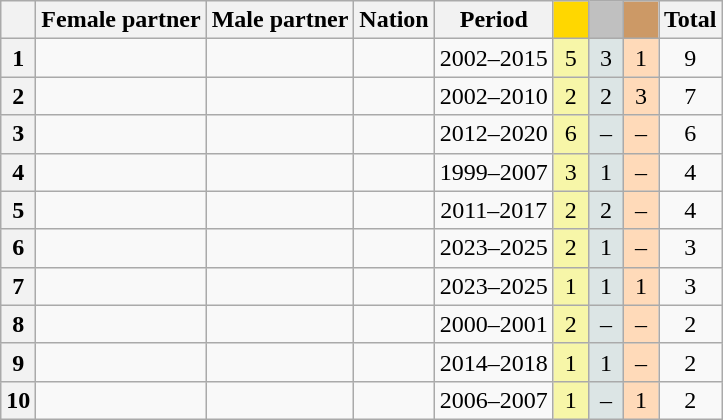<table class="wikitable unsortable" style="text-align:center">
<tr>
<th scope="col"></th>
<th scope="col">Female partner</th>
<th scope="col">Male partner</th>
<th scope="col">Nation</th>
<th scope="col">Period</th>
<th scope="col" style="width:1em; background-color:gold"></th>
<th scope="col" style="width:1em;background-color:silver"></th>
<th scope="col" style="width:1em;background-color:#CC9966"></th>
<th scope="col">Total</th>
</tr>
<tr>
<th scope="row">1</th>
<td align="left"></td>
<td align="left"></td>
<td align="left"></td>
<td>2002–2015</td>
<td bgcolor="#F7F6A8">5</td>
<td bgcolor="#DCE5E5">3</td>
<td bgcolor="#FFDAB9">1</td>
<td>9</td>
</tr>
<tr>
<th scope="row">2</th>
<td align="left"></td>
<td align="left"></td>
<td align="left"></td>
<td>2002–2010</td>
<td bgcolor="#F7F6A8">2</td>
<td bgcolor="#DCE5E5">2</td>
<td bgcolor="#FFDAB9">3</td>
<td>7</td>
</tr>
<tr>
<th scope="row">3</th>
<td align="left"></td>
<td align="left"></td>
<td align="left"></td>
<td>2012–2020</td>
<td bgcolor="#F7F6A8">6</td>
<td bgcolor="#DCE5E5">–</td>
<td bgcolor="#FFDAB9">–</td>
<td>6</td>
</tr>
<tr>
<th scope="row">4</th>
<td align="left"></td>
<td align="left"></td>
<td align="left"></td>
<td>1999–2007</td>
<td bgcolor="#F7F6A8">3</td>
<td bgcolor="#DCE5E5">1</td>
<td bgcolor="#FFDAB9">–</td>
<td>4</td>
</tr>
<tr>
<th scope="row">5</th>
<td align="left"></td>
<td align="left"></td>
<td align="left"></td>
<td>2011–2017</td>
<td bgcolor="#F7F6A8">2</td>
<td bgcolor="#DCE5E5">2</td>
<td bgcolor="#FFDAB9">–</td>
<td>4</td>
</tr>
<tr>
<th scope="row">6</th>
<td align="left"></td>
<td align="left"></td>
<td align="left"></td>
<td>2023–2025</td>
<td bgcolor="#F7F6A8">2</td>
<td bgcolor="#DCE5E5">1</td>
<td bgcolor="#FFDAB9">–</td>
<td>3</td>
</tr>
<tr>
<th scope="row">7</th>
<td align="left"></td>
<td align="left"></td>
<td align="left"></td>
<td>2023–2025</td>
<td bgcolor="#F7F6A8">1</td>
<td bgcolor="#DCE5E5">1</td>
<td bgcolor="#FFDAB9">1</td>
<td>3</td>
</tr>
<tr>
<th scope="row">8</th>
<td align="left"></td>
<td align="left"></td>
<td align="left"></td>
<td>2000–2001</td>
<td bgcolor="#F7F6A8">2</td>
<td bgcolor="#DCE5E5">–</td>
<td bgcolor="#FFDAB9">–</td>
<td>2</td>
</tr>
<tr>
<th scope="row">9</th>
<td align="left"></td>
<td align="left"></td>
<td align="left"></td>
<td>2014–2018</td>
<td bgcolor="#F7F6A8">1</td>
<td bgcolor="#DCE5E5">1</td>
<td bgcolor="#FFDAB9">–</td>
<td>2</td>
</tr>
<tr>
<th scope="row">10</th>
<td align="left"></td>
<td align="left"></td>
<td align="left"></td>
<td>2006–2007</td>
<td bgcolor="#F7F6A8">1</td>
<td bgcolor="#DCE5E5">–</td>
<td bgcolor="#FFDAB9">1</td>
<td>2</td>
</tr>
</table>
